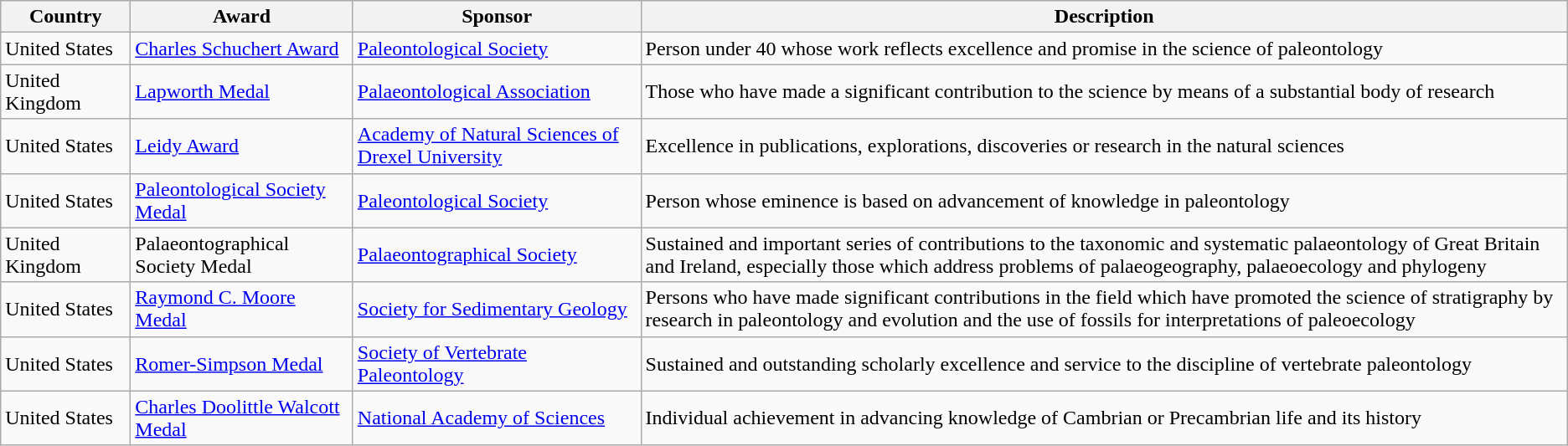<table class="wikitable sortable">
<tr>
<th style="width:6em;">Country</th>
<th>Award</th>
<th>Sponsor</th>
<th>Description</th>
</tr>
<tr>
<td>United States</td>
<td><a href='#'>Charles Schuchert Award</a></td>
<td><a href='#'>Paleontological Society</a></td>
<td>Person under 40 whose work reflects excellence and promise in the science of paleontology</td>
</tr>
<tr>
<td>United Kingdom</td>
<td><a href='#'>Lapworth Medal</a></td>
<td><a href='#'>Palaeontological Association</a></td>
<td>Those who have made a significant contribution to the science by means of a substantial body of research</td>
</tr>
<tr>
<td>United States</td>
<td><a href='#'>Leidy Award</a></td>
<td><a href='#'>Academy of Natural Sciences of Drexel University</a></td>
<td>Excellence in publications, explorations, discoveries or research in the natural sciences</td>
</tr>
<tr>
<td>United States</td>
<td><a href='#'>Paleontological Society Medal</a></td>
<td><a href='#'>Paleontological Society</a></td>
<td>Person whose eminence is based on advancement of knowledge in paleontology</td>
</tr>
<tr>
<td>United Kingdom</td>
<td>Palaeontographical Society Medal</td>
<td><a href='#'>Palaeontographical Society</a></td>
<td>Sustained and important series of contributions to the taxonomic and systematic palaeontology of Great Britain and Ireland, especially those which address problems of palaeogeography, palaeoecology and phylogeny</td>
</tr>
<tr>
<td>United States</td>
<td><a href='#'>Raymond C. Moore Medal</a></td>
<td><a href='#'>Society for Sedimentary Geology</a></td>
<td>Persons who have made significant contributions in the field which have promoted the science of stratigraphy by research in paleontology and evolution and the use of fossils for interpretations of paleoecology</td>
</tr>
<tr>
<td>United States</td>
<td><a href='#'>Romer-Simpson Medal</a></td>
<td><a href='#'>Society of Vertebrate Paleontology</a></td>
<td>Sustained and outstanding scholarly excellence and service to the discipline of vertebrate paleontology</td>
</tr>
<tr>
<td>United States</td>
<td><a href='#'>Charles Doolittle Walcott Medal</a></td>
<td><a href='#'>National Academy of Sciences</a></td>
<td>Individual achievement in advancing knowledge of Cambrian or Precambrian life and its history</td>
</tr>
</table>
